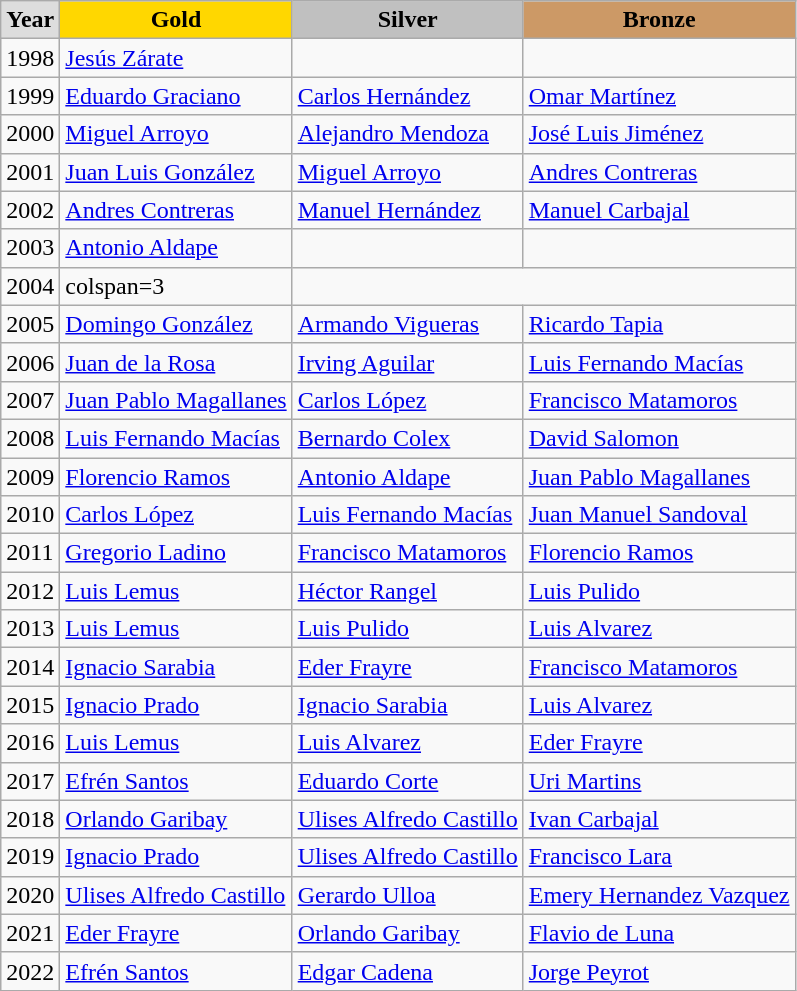<table class="wikitable" style="text-align:left;">
<tr>
<td style="background:#DDDDDD; font-weight:bold; text-align:center;">Year</td>
<td style="background:gold; font-weight:bold; text-align:center;">Gold</td>
<td style="background:silver; font-weight:bold; text-align:center;">Silver</td>
<td style="background:#cc9966; font-weight:bold; text-align:center;">Bronze</td>
</tr>
<tr>
<td>1998</td>
<td><a href='#'>Jesús Zárate</a></td>
<td></td>
<td></td>
</tr>
<tr>
<td>1999</td>
<td><a href='#'>Eduardo Graciano</a></td>
<td><a href='#'>Carlos Hernández</a></td>
<td><a href='#'>Omar Martínez</a></td>
</tr>
<tr>
<td>2000</td>
<td><a href='#'>Miguel Arroyo</a></td>
<td><a href='#'>Alejandro Mendoza</a></td>
<td><a href='#'>José Luis Jiménez</a></td>
</tr>
<tr>
<td>2001</td>
<td><a href='#'>Juan Luis González</a></td>
<td><a href='#'>Miguel Arroyo</a></td>
<td><a href='#'>Andres Contreras</a></td>
</tr>
<tr>
<td>2002</td>
<td><a href='#'>Andres Contreras</a></td>
<td><a href='#'>Manuel Hernández</a></td>
<td><a href='#'>Manuel Carbajal</a></td>
</tr>
<tr>
<td>2003</td>
<td><a href='#'>Antonio Aldape</a></td>
<td></td>
<td></td>
</tr>
<tr>
<td>2004</td>
<td>colspan=3 </td>
</tr>
<tr>
<td>2005</td>
<td><a href='#'>Domingo González</a></td>
<td><a href='#'>Armando Vigueras</a></td>
<td><a href='#'>Ricardo Tapia</a></td>
</tr>
<tr>
<td>2006</td>
<td><a href='#'>Juan de la Rosa</a></td>
<td><a href='#'>Irving Aguilar</a></td>
<td><a href='#'>Luis Fernando Macías</a></td>
</tr>
<tr>
<td>2007</td>
<td><a href='#'>Juan Pablo Magallanes</a></td>
<td><a href='#'>Carlos López</a></td>
<td><a href='#'>Francisco Matamoros</a></td>
</tr>
<tr>
<td>2008</td>
<td><a href='#'>Luis Fernando Macías</a></td>
<td><a href='#'>Bernardo Colex</a></td>
<td><a href='#'>David Salomon</a></td>
</tr>
<tr>
<td>2009</td>
<td><a href='#'>Florencio Ramos</a></td>
<td><a href='#'>Antonio Aldape</a></td>
<td><a href='#'>Juan Pablo Magallanes</a></td>
</tr>
<tr>
<td>2010</td>
<td><a href='#'>Carlos López</a></td>
<td><a href='#'>Luis Fernando Macías</a></td>
<td><a href='#'>Juan Manuel Sandoval</a></td>
</tr>
<tr>
<td>2011</td>
<td><a href='#'>Gregorio Ladino</a></td>
<td><a href='#'>Francisco Matamoros</a></td>
<td><a href='#'>Florencio Ramos</a></td>
</tr>
<tr>
<td>2012</td>
<td><a href='#'>Luis Lemus</a></td>
<td><a href='#'>Héctor Rangel</a></td>
<td><a href='#'>Luis Pulido</a></td>
</tr>
<tr>
<td>2013</td>
<td><a href='#'>Luis Lemus</a></td>
<td><a href='#'>Luis Pulido</a></td>
<td><a href='#'>Luis Alvarez</a></td>
</tr>
<tr>
<td>2014</td>
<td><a href='#'>Ignacio Sarabia</a></td>
<td><a href='#'>Eder Frayre</a></td>
<td><a href='#'>Francisco Matamoros</a></td>
</tr>
<tr>
<td>2015</td>
<td><a href='#'>Ignacio Prado</a></td>
<td><a href='#'>Ignacio Sarabia</a></td>
<td><a href='#'>Luis Alvarez</a></td>
</tr>
<tr>
<td>2016</td>
<td><a href='#'>Luis Lemus</a></td>
<td><a href='#'>Luis Alvarez</a></td>
<td><a href='#'>Eder Frayre</a></td>
</tr>
<tr>
<td>2017</td>
<td><a href='#'>Efrén Santos</a></td>
<td><a href='#'>Eduardo Corte</a></td>
<td><a href='#'>Uri Martins</a></td>
</tr>
<tr>
<td>2018</td>
<td><a href='#'>Orlando Garibay</a></td>
<td><a href='#'>Ulises Alfredo Castillo</a></td>
<td><a href='#'>Ivan Carbajal</a></td>
</tr>
<tr>
<td>2019</td>
<td><a href='#'>Ignacio Prado</a></td>
<td><a href='#'>Ulises Alfredo Castillo</a></td>
<td><a href='#'>Francisco Lara</a></td>
</tr>
<tr>
<td>2020</td>
<td><a href='#'>Ulises Alfredo Castillo</a></td>
<td><a href='#'>Gerardo Ulloa</a></td>
<td><a href='#'>Emery Hernandez Vazquez</a></td>
</tr>
<tr>
<td>2021</td>
<td><a href='#'>Eder Frayre</a></td>
<td><a href='#'>Orlando Garibay</a></td>
<td><a href='#'>Flavio de Luna</a></td>
</tr>
<tr>
<td>2022</td>
<td><a href='#'>Efrén Santos</a></td>
<td><a href='#'>Edgar Cadena</a></td>
<td><a href='#'>Jorge Peyrot</a></td>
</tr>
</table>
